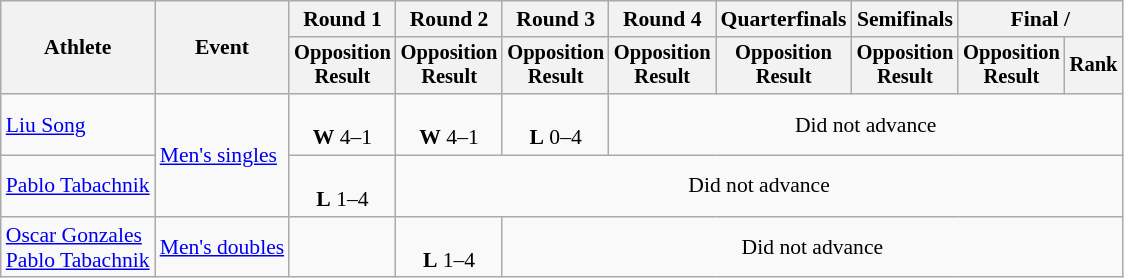<table class="wikitable" style="font-size:90%">
<tr>
<th rowspan="2">Athlete</th>
<th rowspan="2">Event</th>
<th>Round 1</th>
<th>Round 2</th>
<th>Round 3</th>
<th>Round 4</th>
<th>Quarterfinals</th>
<th>Semifinals</th>
<th colspan=2>Final / </th>
</tr>
<tr style="font-size:95%">
<th>Opposition<br>Result</th>
<th>Opposition<br>Result</th>
<th>Opposition<br>Result</th>
<th>Opposition<br>Result</th>
<th>Opposition<br>Result</th>
<th>Opposition<br>Result</th>
<th>Opposition<br>Result</th>
<th>Rank</th>
</tr>
<tr align=center>
<td align=left><a href='#'>Liu Song</a></td>
<td align=left rowspan=2><a href='#'>Men's singles</a></td>
<td><br><strong>W</strong> 4–1</td>
<td><br><strong>W</strong> 4–1</td>
<td><br><strong>L</strong> 0–4</td>
<td colspan=5>Did not advance</td>
</tr>
<tr align=center>
<td align=left><a href='#'>Pablo Tabachnik</a></td>
<td><br> <strong>L</strong> 1–4</td>
<td colspan=7>Did not advance</td>
</tr>
<tr align=center>
<td align=left><a href='#'>Oscar Gonzales</a><br><a href='#'>Pablo Tabachnik</a></td>
<td align=left><a href='#'>Men's doubles</a></td>
<td></td>
<td><br> <strong>L</strong> 1–4</td>
<td colspan=6>Did not advance</td>
</tr>
</table>
